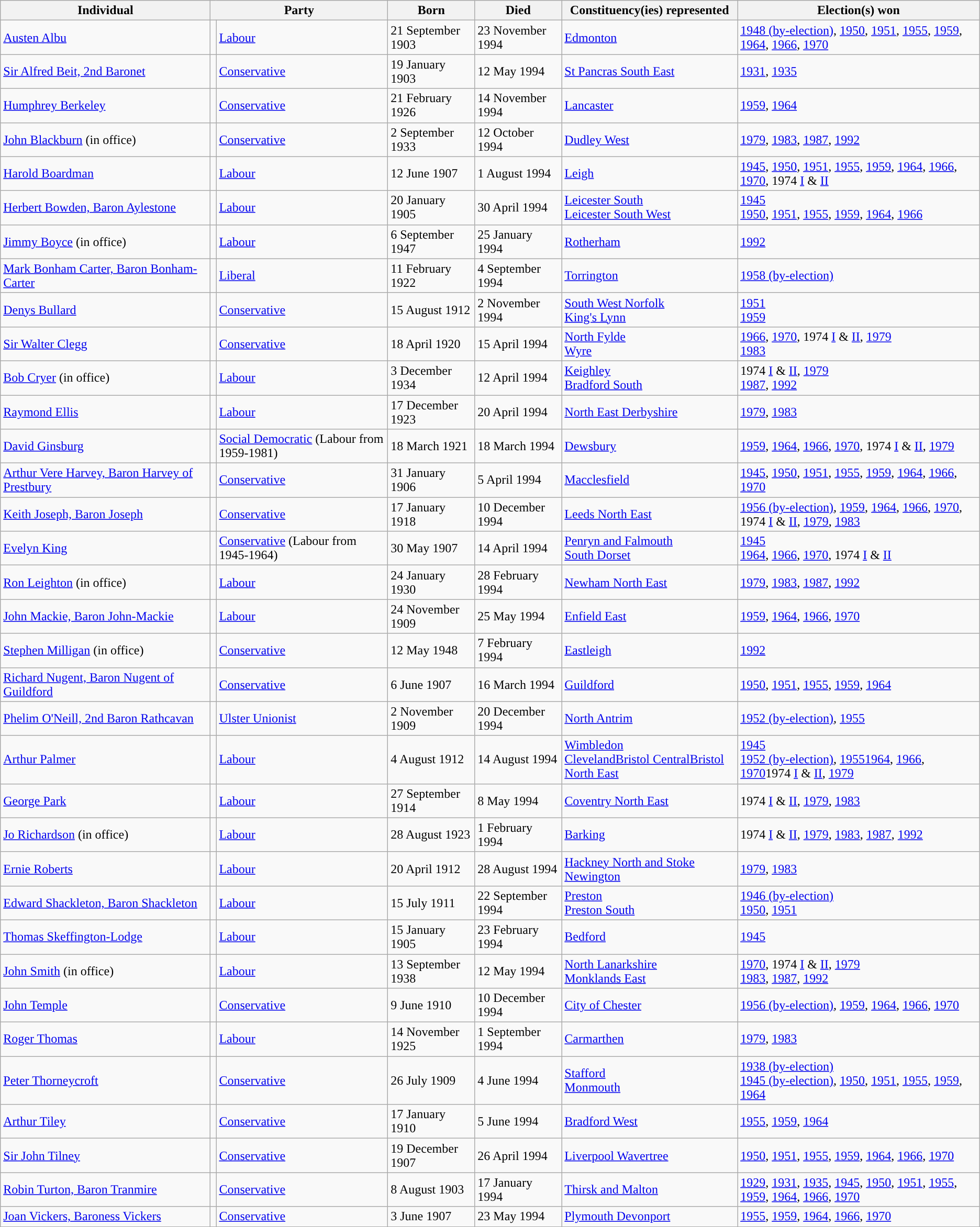<table class="wikitable sortable">
<tr>
<th width="260px">Individual</th>
<th colspan="2">Party</th>
<th>Born</th>
<th>Died</th>
<th>Constituency(ies) represented</th>
<th>Election(s) won</th>
</tr>
<tr>
<td><a href='#'>Austen Albu</a></td>
<td style="background-color: "></td>
<td><a href='#'>Labour</a></td>
<td>21 September 1903</td>
<td>23 November 1994</td>
<td><a href='#'>Edmonton</a></td>
<td><a href='#'>1948 (by-election)</a>, <a href='#'>1950</a>, <a href='#'>1951</a>, <a href='#'>1955</a>, <a href='#'>1959</a>, <a href='#'>1964</a>, <a href='#'>1966</a>, <a href='#'>1970</a></td>
</tr>
<tr>
<td><a href='#'>Sir Alfred Beit, 2nd Baronet</a></td>
<td style="background-color: "></td>
<td><a href='#'>Conservative</a></td>
<td>19 January 1903</td>
<td>12 May 1994</td>
<td><a href='#'>St Pancras South East</a></td>
<td><a href='#'>1931</a>, <a href='#'>1935</a></td>
</tr>
<tr>
<td><a href='#'>Humphrey Berkeley</a></td>
<td style="background-color: "></td>
<td><a href='#'>Conservative</a></td>
<td>21 February 1926</td>
<td>14 November 1994</td>
<td><a href='#'>Lancaster</a></td>
<td><a href='#'>1959</a>, <a href='#'>1964</a></td>
</tr>
<tr>
<td><a href='#'>John Blackburn</a> (in office)</td>
<td style="background-color: "></td>
<td><a href='#'>Conservative</a></td>
<td>2 September 1933</td>
<td>12 October 1994</td>
<td><a href='#'>Dudley West</a></td>
<td><a href='#'>1979</a>, <a href='#'>1983</a>, <a href='#'>1987</a>, <a href='#'>1992</a></td>
</tr>
<tr>
<td><a href='#'>Harold Boardman</a></td>
<td style="background-color: "></td>
<td><a href='#'>Labour</a></td>
<td>12 June 1907</td>
<td>1 August 1994</td>
<td><a href='#'>Leigh</a></td>
<td><a href='#'>1945</a>, <a href='#'>1950</a>, <a href='#'>1951</a>, <a href='#'>1955</a>, <a href='#'>1959</a>, <a href='#'>1964</a>, <a href='#'>1966</a>, <a href='#'>1970</a>, 1974 <a href='#'>I</a> & <a href='#'>II</a></td>
</tr>
<tr>
<td><a href='#'>Herbert Bowden, Baron Aylestone</a></td>
<td style="background-color: "></td>
<td><a href='#'>Labour</a></td>
<td>20 January 1905</td>
<td>30 April 1994</td>
<td><a href='#'>Leicester South</a><br><a href='#'>Leicester South West</a></td>
<td><a href='#'>1945</a><br><a href='#'>1950</a>, <a href='#'>1951</a>, <a href='#'>1955</a>, <a href='#'>1959</a>, <a href='#'>1964</a>, <a href='#'>1966</a></td>
</tr>
<tr>
<td><a href='#'>Jimmy Boyce</a> (in office)</td>
<td style="background-color: "></td>
<td><a href='#'>Labour</a></td>
<td>6 September 1947</td>
<td>25 January 1994</td>
<td><a href='#'>Rotherham</a></td>
<td><a href='#'>1992</a></td>
</tr>
<tr>
<td><a href='#'>Mark Bonham Carter, Baron Bonham-Carter</a></td>
<td style="background-color: "></td>
<td><a href='#'>Liberal</a></td>
<td>11 February 1922</td>
<td>4 September 1994</td>
<td><a href='#'>Torrington</a></td>
<td><a href='#'>1958 (by-election)</a></td>
</tr>
<tr>
<td><a href='#'>Denys Bullard</a></td>
<td style="background-color: "></td>
<td><a href='#'>Conservative</a></td>
<td>15 August 1912</td>
<td>2 November 1994</td>
<td><a href='#'>South West Norfolk</a><br><a href='#'>King's Lynn</a></td>
<td><a href='#'>1951</a><br><a href='#'>1959</a></td>
</tr>
<tr>
<td><a href='#'>Sir Walter Clegg</a></td>
<td style="background-color: "></td>
<td><a href='#'>Conservative</a></td>
<td>18 April 1920</td>
<td>15 April 1994</td>
<td><a href='#'>North Fylde</a><br><a href='#'>Wyre</a></td>
<td><a href='#'>1966</a>, <a href='#'>1970</a>, 1974 <a href='#'>I</a> & <a href='#'>II</a>, <a href='#'>1979</a><br><a href='#'>1983</a></td>
</tr>
<tr>
<td><a href='#'>Bob Cryer</a> (in office)</td>
<td style="background-color: "></td>
<td><a href='#'>Labour</a></td>
<td>3 December 1934</td>
<td>12 April 1994</td>
<td><a href='#'>Keighley</a><br><a href='#'>Bradford South</a></td>
<td>1974 <a href='#'>I</a> & <a href='#'>II</a>, <a href='#'>1979</a><br><a href='#'>1987</a>, <a href='#'>1992</a></td>
</tr>
<tr>
<td><a href='#'>Raymond Ellis</a></td>
<td style="background-color: "></td>
<td><a href='#'>Labour</a></td>
<td>17 December 1923</td>
<td>20 April 1994</td>
<td><a href='#'>North East Derbyshire</a></td>
<td><a href='#'>1979</a>, <a href='#'>1983</a></td>
</tr>
<tr>
<td><a href='#'>David Ginsburg</a></td>
<td style="background-color: "></td>
<td><a href='#'>Social Democratic</a> (Labour from 1959-1981)</td>
<td>18 March 1921</td>
<td>18 March 1994</td>
<td><a href='#'>Dewsbury</a></td>
<td><a href='#'>1959</a>, <a href='#'>1964</a>, <a href='#'>1966</a>, <a href='#'>1970</a>, 1974 <a href='#'>I</a> & <a href='#'>II</a>, <a href='#'>1979</a></td>
</tr>
<tr>
<td><a href='#'>Arthur Vere Harvey, Baron Harvey of Prestbury</a></td>
<td style="background-color: "></td>
<td><a href='#'>Conservative</a></td>
<td>31 January 1906</td>
<td>5 April 1994</td>
<td><a href='#'>Macclesfield</a></td>
<td><a href='#'>1945</a>, <a href='#'>1950</a>, <a href='#'>1951</a>, <a href='#'>1955</a>, <a href='#'>1959</a>, <a href='#'>1964</a>, <a href='#'>1966</a>, <a href='#'>1970</a></td>
</tr>
<tr>
<td><a href='#'>Keith Joseph, Baron Joseph</a></td>
<td style="background-color: "></td>
<td><a href='#'>Conservative</a></td>
<td>17 January 1918</td>
<td>10 December 1994</td>
<td><a href='#'>Leeds North East</a></td>
<td><a href='#'>1956 (by-election)</a>, <a href='#'>1959</a>, <a href='#'>1964</a>, <a href='#'>1966</a>, <a href='#'>1970</a>, 1974 <a href='#'>I</a> & <a href='#'>II</a>, <a href='#'>1979</a>, <a href='#'>1983</a></td>
</tr>
<tr>
<td><a href='#'>Evelyn King</a></td>
<td style="background-color: "></td>
<td><a href='#'>Conservative</a> (Labour from 1945-1964)</td>
<td>30 May 1907</td>
<td>14 April 1994</td>
<td><a href='#'>Penryn and Falmouth</a><br><a href='#'>South Dorset</a></td>
<td><a href='#'>1945</a><br><a href='#'>1964</a>, <a href='#'>1966</a>, <a href='#'>1970</a>, 1974 <a href='#'>I</a> & <a href='#'>II</a></td>
</tr>
<tr>
<td><a href='#'>Ron Leighton</a> (in office)</td>
<td style="background-color: "></td>
<td><a href='#'>Labour</a></td>
<td>24 January 1930</td>
<td>28 February 1994</td>
<td><a href='#'>Newham North East</a></td>
<td><a href='#'>1979</a>, <a href='#'>1983</a>, <a href='#'>1987</a>, <a href='#'>1992</a></td>
</tr>
<tr>
<td><a href='#'>John Mackie, Baron John-Mackie</a></td>
<td style="background-color: "></td>
<td><a href='#'>Labour</a></td>
<td>24 November 1909</td>
<td>25 May 1994</td>
<td><a href='#'>Enfield East</a></td>
<td><a href='#'>1959</a>, <a href='#'>1964</a>, <a href='#'>1966</a>, <a href='#'>1970</a></td>
</tr>
<tr>
<td><a href='#'>Stephen Milligan</a> (in office)</td>
<td style="background-color: "></td>
<td><a href='#'>Conservative</a></td>
<td>12 May 1948</td>
<td>7 February 1994</td>
<td><a href='#'>Eastleigh</a></td>
<td><a href='#'>1992</a></td>
</tr>
<tr>
<td><a href='#'>Richard Nugent, Baron Nugent of Guildford</a></td>
<td style="background-color: "></td>
<td><a href='#'>Conservative</a></td>
<td>6 June 1907</td>
<td>16 March 1994</td>
<td><a href='#'>Guildford</a></td>
<td><a href='#'>1950</a>, <a href='#'>1951</a>, <a href='#'>1955</a>, <a href='#'>1959</a>, <a href='#'>1964</a></td>
</tr>
<tr>
<td><a href='#'>Phelim O'Neill, 2nd Baron Rathcavan</a></td>
<td style="background-color: "></td>
<td><a href='#'>Ulster Unionist</a></td>
<td>2 November 1909</td>
<td>20 December 1994</td>
<td><a href='#'>North Antrim</a></td>
<td><a href='#'>1952 (by-election)</a>, <a href='#'>1955</a></td>
</tr>
<tr>
<td><a href='#'>Arthur Palmer</a></td>
<td style="background-color: "></td>
<td><a href='#'>Labour</a></td>
<td>4 August 1912</td>
<td>14 August 1994</td>
<td><a href='#'>Wimbledon</a><br><a href='#'>Cleveland</a><a href='#'>Bristol Central</a><a href='#'>Bristol North East</a></td>
<td><a href='#'>1945</a><br><a href='#'>1952 (by-election)</a>, <a href='#'>1955</a><a href='#'>1964</a>, <a href='#'>1966</a>, <a href='#'>1970</a>1974 <a href='#'>I</a> & <a href='#'>II</a>, <a href='#'>1979</a></td>
</tr>
<tr>
<td><a href='#'>George Park</a></td>
<td style="background-color: "></td>
<td><a href='#'>Labour</a></td>
<td>27 September 1914</td>
<td>8 May 1994</td>
<td><a href='#'>Coventry North East</a></td>
<td>1974 <a href='#'>I</a> & <a href='#'>II</a>, <a href='#'>1979</a>, <a href='#'>1983</a></td>
</tr>
<tr>
<td><a href='#'>Jo Richardson</a> (in office)</td>
<td style="background-color: "></td>
<td><a href='#'>Labour</a></td>
<td>28 August 1923</td>
<td>1 February 1994</td>
<td><a href='#'>Barking</a></td>
<td>1974 <a href='#'>I</a> & <a href='#'>II</a>, <a href='#'>1979</a>, <a href='#'>1983</a>, <a href='#'>1987</a>, <a href='#'>1992</a></td>
</tr>
<tr>
<td><a href='#'>Ernie Roberts</a></td>
<td style="background-color: "></td>
<td><a href='#'>Labour</a></td>
<td>20 April 1912</td>
<td>28 August 1994</td>
<td><a href='#'>Hackney North and Stoke Newington</a></td>
<td><a href='#'>1979</a>, <a href='#'>1983</a></td>
</tr>
<tr>
<td><a href='#'>Edward Shackleton, Baron Shackleton</a></td>
<td style="background-color: "></td>
<td><a href='#'>Labour</a></td>
<td>15 July 1911</td>
<td>22 September 1994</td>
<td><a href='#'>Preston</a><br><a href='#'>Preston South</a></td>
<td><a href='#'>1946 (by-election)</a><br><a href='#'>1950</a>, <a href='#'>1951</a></td>
</tr>
<tr>
<td><a href='#'>Thomas Skeffington-Lodge</a></td>
<td style="background-color: "></td>
<td><a href='#'>Labour</a></td>
<td>15 January 1905</td>
<td>23 February 1994</td>
<td><a href='#'>Bedford</a></td>
<td><a href='#'>1945</a></td>
</tr>
<tr>
<td><a href='#'>John Smith</a> (in office)</td>
<td style="background-color: "></td>
<td><a href='#'>Labour</a></td>
<td>13 September 1938</td>
<td>12 May 1994</td>
<td><a href='#'>North Lanarkshire</a><br><a href='#'>Monklands East</a></td>
<td><a href='#'>1970</a>, 1974 <a href='#'>I</a> & <a href='#'>II</a>, <a href='#'>1979</a><br><a href='#'>1983</a>, <a href='#'>1987</a>, <a href='#'>1992</a></td>
</tr>
<tr>
<td><a href='#'>John Temple</a></td>
<td style="background-color: "></td>
<td><a href='#'>Conservative</a></td>
<td>9 June 1910</td>
<td>10 December 1994</td>
<td><a href='#'>City of Chester</a></td>
<td><a href='#'>1956 (by-election)</a>, <a href='#'>1959</a>, <a href='#'>1964</a>, <a href='#'>1966</a>, <a href='#'>1970</a></td>
</tr>
<tr>
<td><a href='#'>Roger Thomas</a></td>
<td style="background-color: "></td>
<td><a href='#'>Labour</a></td>
<td>14 November 1925</td>
<td>1 September 1994</td>
<td><a href='#'>Carmarthen</a></td>
<td><a href='#'>1979</a>, <a href='#'>1983</a></td>
</tr>
<tr>
<td><a href='#'>Peter Thorneycroft</a></td>
<td style="background-color: "></td>
<td><a href='#'>Conservative</a></td>
<td>26 July 1909</td>
<td>4 June 1994</td>
<td><a href='#'>Stafford</a><br><a href='#'>Monmouth</a></td>
<td><a href='#'>1938 (by-election)</a><br><a href='#'>1945 (by-election)</a>, <a href='#'>1950</a>, <a href='#'>1951</a>, <a href='#'>1955</a>, <a href='#'>1959</a>, <a href='#'>1964</a></td>
</tr>
<tr>
<td><a href='#'>Arthur Tiley</a></td>
<td style="background-color: "></td>
<td><a href='#'>Conservative</a></td>
<td>17 January 1910</td>
<td>5 June 1994</td>
<td><a href='#'>Bradford West</a></td>
<td><a href='#'>1955</a>, <a href='#'>1959</a>, <a href='#'>1964</a></td>
</tr>
<tr>
<td><a href='#'>Sir John Tilney</a></td>
<td style="background-color: "></td>
<td><a href='#'>Conservative</a></td>
<td>19 December 1907</td>
<td>26 April 1994</td>
<td><a href='#'>Liverpool Wavertree</a></td>
<td><a href='#'>1950</a>, <a href='#'>1951</a>, <a href='#'>1955</a>, <a href='#'>1959</a>, <a href='#'>1964</a>, <a href='#'>1966</a>, <a href='#'>1970</a></td>
</tr>
<tr>
<td><a href='#'>Robin Turton, Baron Tranmire</a></td>
<td style="background-color: "></td>
<td><a href='#'>Conservative</a></td>
<td>8 August 1903</td>
<td>17 January 1994</td>
<td><a href='#'>Thirsk and Malton</a></td>
<td><a href='#'>1929</a>, <a href='#'>1931</a>, <a href='#'>1935</a>, <a href='#'>1945</a>, <a href='#'>1950</a>, <a href='#'>1951</a>, <a href='#'>1955</a>, <a href='#'>1959</a>, <a href='#'>1964</a>, <a href='#'>1966</a>, <a href='#'>1970</a></td>
</tr>
<tr>
<td><a href='#'>Joan Vickers, Baroness Vickers</a></td>
<td style="background-color: "></td>
<td><a href='#'>Conservative</a></td>
<td>3 June 1907</td>
<td>23 May 1994</td>
<td><a href='#'>Plymouth Devonport</a></td>
<td><a href='#'>1955</a>, <a href='#'>1959</a>, <a href='#'>1964</a>, <a href='#'>1966</a>, <a href='#'>1970</a></td>
</tr>
<tr>
</tr>
</table>
